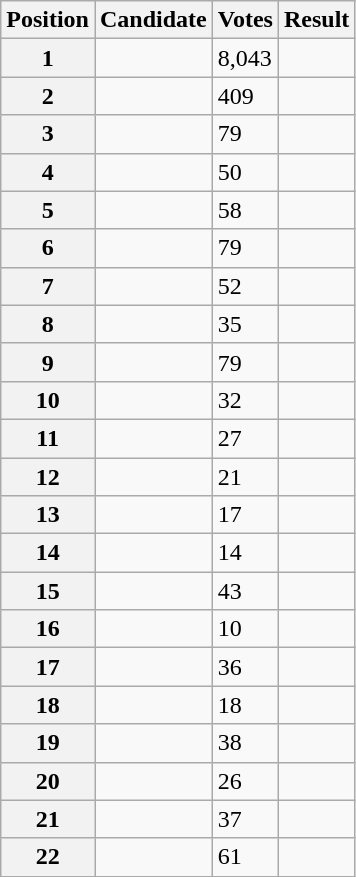<table class="wikitable sortable col3right">
<tr>
<th scope="col">Position</th>
<th scope="col">Candidate</th>
<th scope="col">Votes</th>
<th scope="col">Result</th>
</tr>
<tr>
<th scope="row">1</th>
<td></td>
<td>8,043</td>
<td></td>
</tr>
<tr>
<th scope="row">2</th>
<td></td>
<td>409</td>
<td></td>
</tr>
<tr>
<th scope="row">3</th>
<td></td>
<td>79</td>
<td></td>
</tr>
<tr>
<th scope="row">4</th>
<td></td>
<td>50</td>
<td></td>
</tr>
<tr>
<th scope="row">5</th>
<td></td>
<td>58</td>
<td></td>
</tr>
<tr>
<th scope="row">6</th>
<td></td>
<td>79</td>
<td></td>
</tr>
<tr>
<th scope="row">7</th>
<td></td>
<td>52</td>
<td></td>
</tr>
<tr>
<th scope="row">8</th>
<td></td>
<td>35</td>
<td></td>
</tr>
<tr>
<th scope="row">9</th>
<td></td>
<td>79</td>
<td></td>
</tr>
<tr>
<th scope="row">10</th>
<td></td>
<td>32</td>
<td></td>
</tr>
<tr>
<th scope="row">11</th>
<td></td>
<td>27</td>
<td></td>
</tr>
<tr>
<th scope="row">12</th>
<td></td>
<td>21</td>
<td></td>
</tr>
<tr>
<th scope="row">13</th>
<td></td>
<td>17</td>
<td></td>
</tr>
<tr>
<th scope="row">14</th>
<td></td>
<td>14</td>
<td></td>
</tr>
<tr>
<th scope="row">15</th>
<td></td>
<td>43</td>
<td></td>
</tr>
<tr>
<th scope="row">16</th>
<td></td>
<td>10</td>
<td></td>
</tr>
<tr>
<th scope="row">17</th>
<td></td>
<td>36</td>
<td></td>
</tr>
<tr>
<th scope="row">18</th>
<td></td>
<td>18</td>
<td></td>
</tr>
<tr>
<th scope="row">19</th>
<td></td>
<td>38</td>
<td></td>
</tr>
<tr>
<th scope="row">20</th>
<td></td>
<td>26</td>
<td></td>
</tr>
<tr>
<th scope="row">21</th>
<td></td>
<td>37</td>
<td></td>
</tr>
<tr>
<th scope="row">22</th>
<td></td>
<td>61</td>
<td></td>
</tr>
</table>
